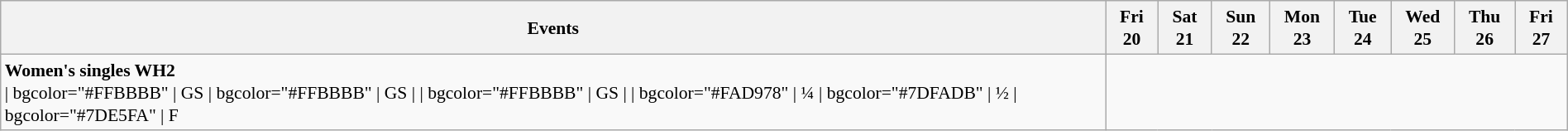<table class="wikitable" style="margin:0.5em auto; font-size:90%; line-height:1.25em; text-align:center">
<tr>
<th>Events</th>
<th>Fri 20</th>
<th>Sat 21</th>
<th>Sun 22</th>
<th>Mon 23</th>
<th>Tue 24</th>
<th>Wed 25</th>
<th>Thu 26</th>
<th>Fri 27</th>
</tr>
<tr>
<td align="left"><strong>Women's singles WH2</strong><br>| bgcolor="#FFBBBB" | GS
| bgcolor="#FFBBBB" | GS
| 
| bgcolor="#FFBBBB" | GS
| 
| bgcolor="#FAD978" | ¼
| bgcolor="#7DFADB" | ½
| bgcolor="#7DE5FA" | F</td>
</tr>
</table>
